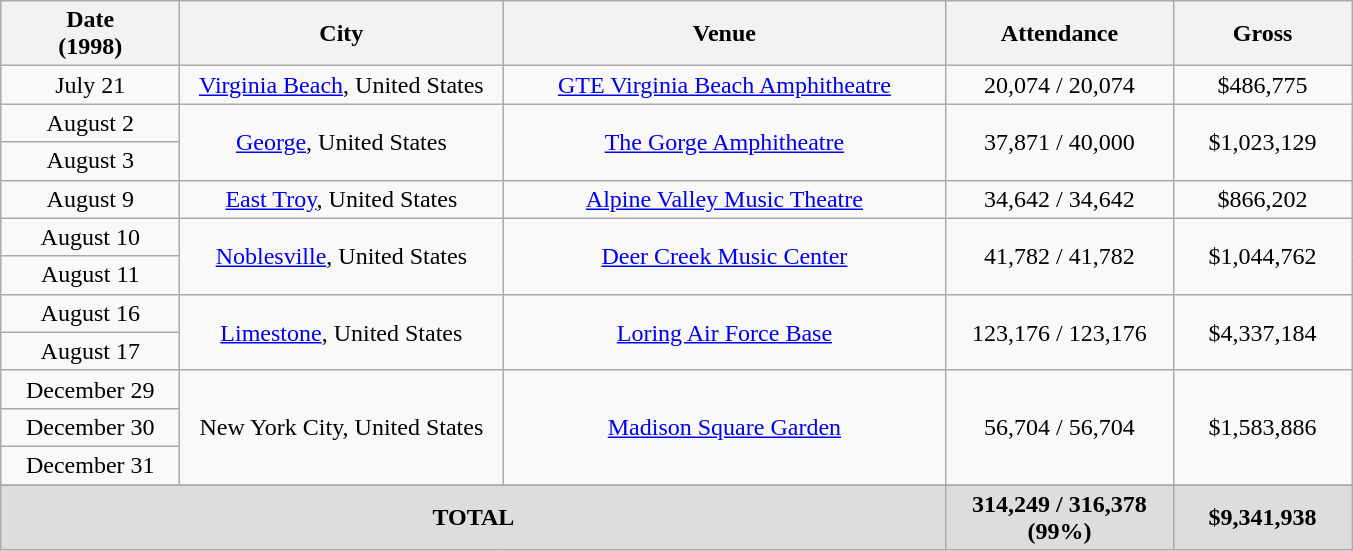<table class="wikitable plainrowheaders" style="text-align:center;">
<tr>
<th scope="col" style="width:7em;">Date<br>(1998)</th>
<th scope="col" style="width:13em;">City</th>
<th scope="col" style="width:18em;">Venue</th>
<th scope="col" style="width:9em;">Attendance</th>
<th scope="col" style="width:7em;">Gross</th>
</tr>
<tr>
<td>July 21</td>
<td><a href='#'>Virginia Beach</a>, United States</td>
<td><a href='#'>GTE Virginia Beach Amphitheatre</a></td>
<td>20,074 / 20,074</td>
<td>$486,775</td>
</tr>
<tr>
<td>August 2</td>
<td rowspan="2"><a href='#'>George</a>, United States</td>
<td rowspan="2"><a href='#'>The Gorge Amphitheatre</a></td>
<td rowspan="2">37,871 / 40,000</td>
<td rowspan="2">$1,023,129</td>
</tr>
<tr>
<td>August 3</td>
</tr>
<tr>
<td>August 9</td>
<td><a href='#'>East Troy</a>, United States</td>
<td><a href='#'>Alpine Valley Music Theatre</a></td>
<td>34,642 / 34,642</td>
<td>$866,202</td>
</tr>
<tr>
<td>August 10</td>
<td rowspan="2"><a href='#'>Noblesville</a>, United States</td>
<td rowspan="2"><a href='#'>Deer Creek Music Center</a></td>
<td rowspan="2">41,782 / 41,782</td>
<td rowspan="2">$1,044,762</td>
</tr>
<tr>
<td>August 11</td>
</tr>
<tr>
<td>August 16</td>
<td rowspan="2"><a href='#'>Limestone</a>, United States</td>
<td rowspan="2"><a href='#'>Loring Air Force Base</a></td>
<td rowspan="2">123,176 / 123,176</td>
<td rowspan="2">$4,337,184</td>
</tr>
<tr>
<td>August 17</td>
</tr>
<tr>
<td>December 29</td>
<td rowspan="3">New York City, United States</td>
<td rowspan="3"><a href='#'>Madison Square Garden</a></td>
<td rowspan="3">56,704 / 56,704</td>
<td rowspan="3">$1,583,886</td>
</tr>
<tr>
<td>December 30</td>
</tr>
<tr>
<td>December 31</td>
</tr>
<tr>
</tr>
<tr style="background:#ddd;">
<td colspan="3"><strong>TOTAL</strong></td>
<td><strong>314,249 / 316,378 (99%)</strong></td>
<td><strong>$9,341,938</strong></td>
</tr>
</table>
